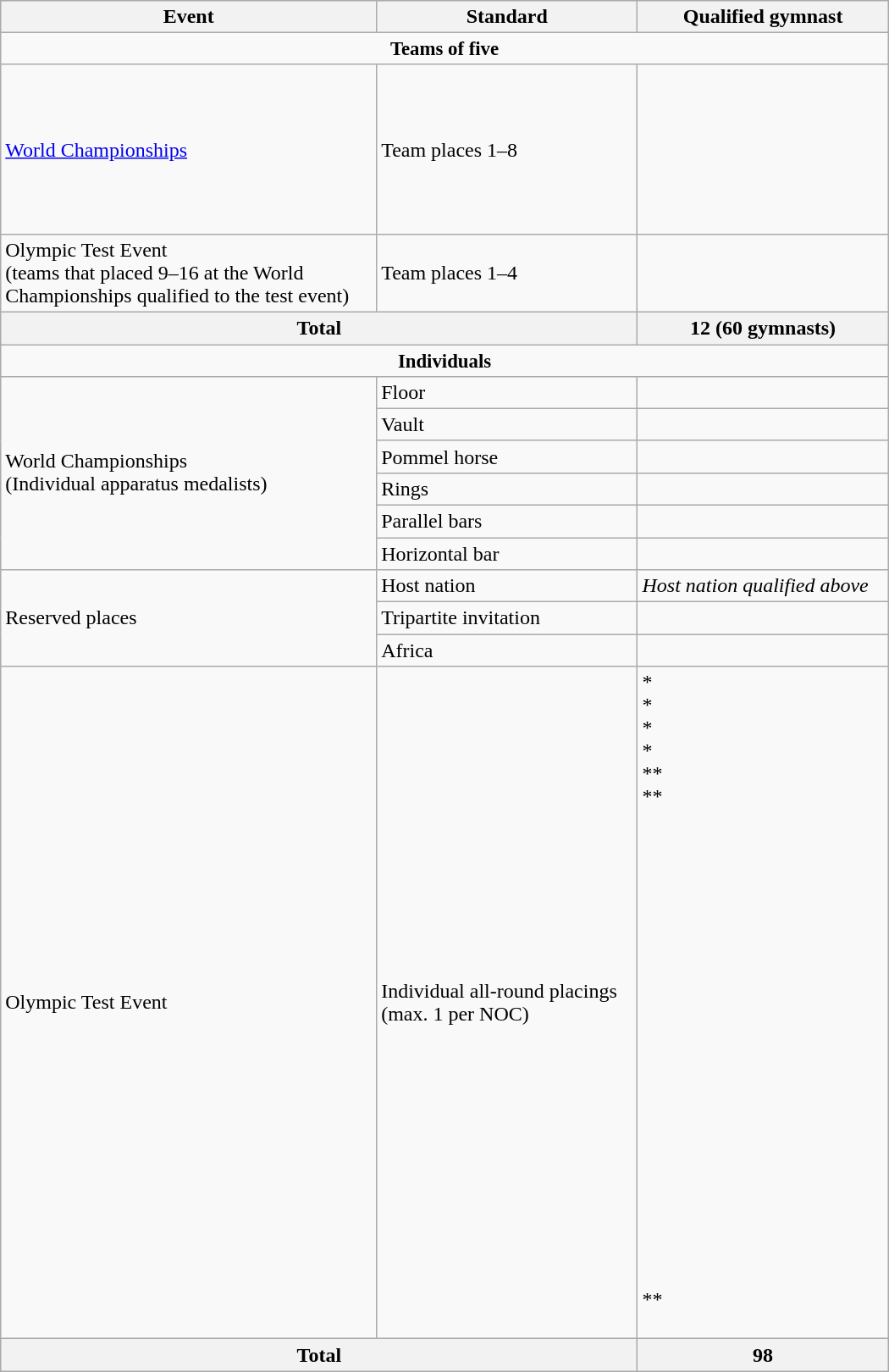<table class="wikitable" style="width:700px;">
<tr>
<th>Event</th>
<th>Standard</th>
<th>Qualified gymnast</th>
</tr>
<tr style="font-size: 95%">
<td colspan="3" style="text-align:center"><strong>Teams of five</strong></td>
</tr>
<tr>
<td><a href='#'>World Championships</a></td>
<td>Team places 1–8</td>
<td><br><br><br><br><br><br><br></td>
</tr>
<tr>
<td>Olympic Test Event<br>(teams that placed 9–16 at the World<br>Championships qualified to the test event)</td>
<td>Team places 1–4</td>
<td><br><br><br></td>
</tr>
<tr>
<th colspan="2">Total</th>
<th>12 (60 gymnasts)</th>
</tr>
<tr style="font-size: 95%">
<td colspan="3" style="text-align:center"><strong>Individuals</strong></td>
</tr>
<tr>
<td rowspan=6>World Championships<br>(Individual apparatus medalists)</td>
<td>Floor</td>
<td></td>
</tr>
<tr>
<td>Vault</td>
<td><br></td>
</tr>
<tr>
<td>Pommel horse</td>
<td></td>
</tr>
<tr>
<td>Rings</td>
<td></td>
</tr>
<tr>
<td>Parallel bars</td>
<td></td>
</tr>
<tr>
<td>Horizontal bar</td>
<td></td>
</tr>
<tr>
<td rowspan=3>Reserved places</td>
<td>Host nation</td>
<td><em>Host nation qualified above</em></td>
</tr>
<tr>
<td>Tripartite invitation</td>
<td></td>
</tr>
<tr>
<td>Africa</td>
<td></td>
</tr>
<tr>
<td>Olympic Test Event</td>
<td>Individual all-round placings<br>(max. 1 per NOC)</td>
<td>*<br>*<br>*<br>*<br>**<br>**<br><br><br><br><br><br><br><br><br><br><br><br><br><br><br><br><br><br><s></s><br><br><br><br>**<br><br></td>
</tr>
<tr>
<th colspan="2">Total</th>
<th>98</th>
</tr>
</table>
